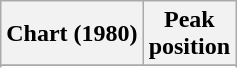<table class="wikitable sortable plainrowheaders" style="text-align:center">
<tr>
<th scope="col">Chart (1980)</th>
<th scope="col">Peak<br> position</th>
</tr>
<tr>
</tr>
<tr>
</tr>
</table>
